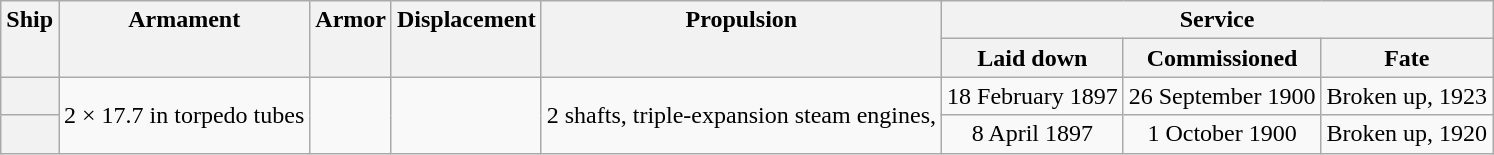<table class="wikitable plainrowheaders" style="text-align: center;">
<tr valign="top">
<th scope="col" rowspan="2">Ship</th>
<th scope="col" rowspan="2">Armament</th>
<th scope="col" rowspan="2">Armor</th>
<th scope="col" rowspan="2">Displacement</th>
<th scope="col" rowspan="2">Propulsion</th>
<th scope="col" colspan="3">Service</th>
</tr>
<tr valign="top">
<th scope="col">Laid down</th>
<th scope="col">Commissioned</th>
<th scope="col">Fate</th>
</tr>
<tr valign="center">
<th scope="row"></th>
<td rowspan="2">2 × 17.7 in torpedo tubes</td>
<td rowspan="2"></td>
<td rowspan="2"></td>
<td rowspan="2">2 shafts, triple-expansion steam engines, </td>
<td>18 February 1897</td>
<td>26 September 1900</td>
<td>Broken up, 1923</td>
</tr>
<tr valign="center">
<th scope="row"></th>
<td>8 April 1897</td>
<td>1 October 1900</td>
<td>Broken up, 1920</td>
</tr>
</table>
